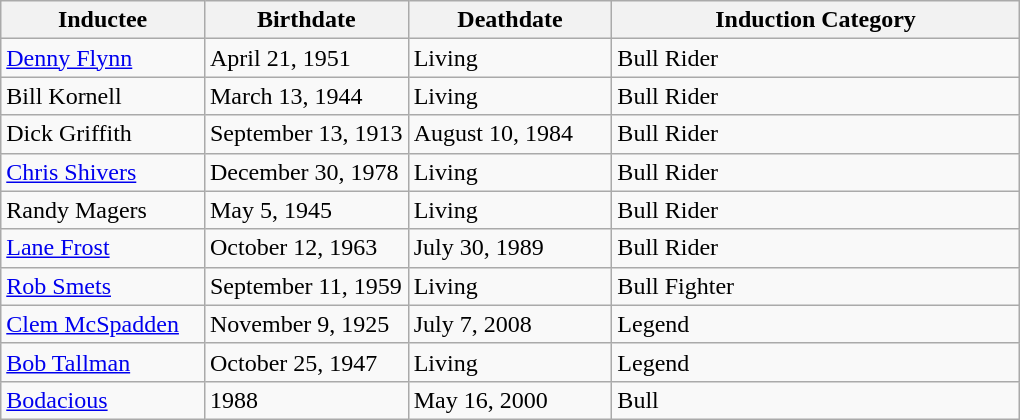<table class="wikitable sortable">
<tr>
<th scope="col" width="20%">Inductee</th>
<th scope="col" width="20%">Birthdate</th>
<th scope="col" width="20%">Deathdate</th>
<th scope="col" width="40%">Induction Category</th>
</tr>
<tr>
<td><a href='#'>Denny Flynn</a></td>
<td>April 21, 1951</td>
<td>Living</td>
<td>Bull Rider</td>
</tr>
<tr>
<td>Bill Kornell</td>
<td>March 13, 1944</td>
<td>Living</td>
<td>Bull Rider</td>
</tr>
<tr>
<td>Dick Griffith</td>
<td>September 13, 1913</td>
<td>August 10, 1984</td>
<td>Bull Rider</td>
</tr>
<tr>
<td><a href='#'>Chris Shivers</a></td>
<td>December 30, 1978</td>
<td>Living</td>
<td>Bull Rider</td>
</tr>
<tr>
<td>Randy Magers</td>
<td>May 5, 1945</td>
<td>Living</td>
<td>Bull Rider</td>
</tr>
<tr>
<td><a href='#'>Lane Frost</a></td>
<td>October 12, 1963</td>
<td>July 30, 1989</td>
<td>Bull Rider</td>
</tr>
<tr>
<td><a href='#'>Rob Smets</a></td>
<td>September 11, 1959</td>
<td>Living</td>
<td>Bull Fighter</td>
</tr>
<tr>
<td><a href='#'>Clem McSpadden</a></td>
<td>November 9, 1925</td>
<td>July 7, 2008</td>
<td>Legend</td>
</tr>
<tr>
<td><a href='#'>Bob Tallman</a></td>
<td>October 25, 1947</td>
<td>Living</td>
<td>Legend</td>
</tr>
<tr>
<td><a href='#'>Bodacious</a></td>
<td>1988</td>
<td>May 16, 2000</td>
<td>Bull</td>
</tr>
</table>
